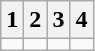<table class="wikitable">
<tr>
<th>1</th>
<th>2</th>
<th>3</th>
<th>4</th>
</tr>
<tr>
<td></td>
<td></td>
<td></td>
<td></td>
</tr>
</table>
